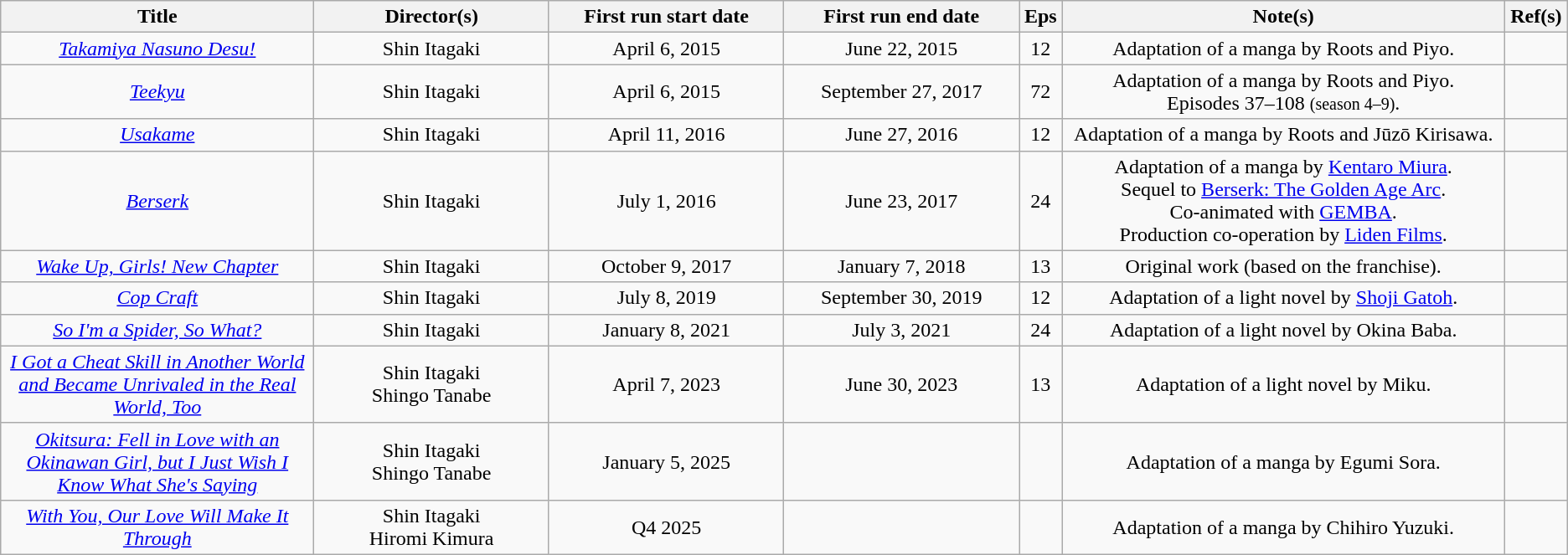<table class="wikitable sortable" style="text-align:center; margin=auto; ">
<tr>
<th scope="col" width=20%>Title</th>
<th scope="col" width=15%>Director(s)</th>
<th scope="col" width=15%>First run start date</th>
<th scope="col" width=15%>First run end date</th>
<th scope="col" class="unsortable">Eps</th>
<th scope="col" class="unsortable">Note(s)</th>
<th scope="col" class="unsortable">Ref(s)</th>
</tr>
<tr>
<td><em><a href='#'>Takamiya Nasuno Desu!</a></em></td>
<td>Shin Itagaki</td>
<td>April 6, 2015</td>
<td>June 22, 2015</td>
<td>12</td>
<td>Adaptation of a manga by Roots and Piyo.</td>
<td></td>
</tr>
<tr>
<td><em><a href='#'>Teekyu</a></em></td>
<td>Shin Itagaki</td>
<td>April 6, 2015</td>
<td>September 27, 2017</td>
<td>72</td>
<td>Adaptation of a manga by Roots and Piyo.<br>Episodes 37–108 <small>(season 4–9)</small>.</td>
<td></td>
</tr>
<tr>
<td><em><a href='#'>Usakame</a></em></td>
<td>Shin Itagaki</td>
<td>April 11, 2016</td>
<td>June 27, 2016</td>
<td>12</td>
<td>Adaptation of a manga by Roots and Jūzō Kirisawa.</td>
<td></td>
</tr>
<tr>
<td><em><a href='#'>Berserk</a></em></td>
<td>Shin Itagaki</td>
<td>July 1, 2016</td>
<td>June 23, 2017</td>
<td>24</td>
<td>Adaptation of a manga by <a href='#'>Kentaro Miura</a>.<br>Sequel to <a href='#'>Berserk: The Golden Age Arc</a>. <br>Co-animated with <a href='#'>GEMBA</a>.<br>Production co-operation by <a href='#'>Liden Films</a>.</td>
<td></td>
</tr>
<tr>
<td><em><a href='#'>Wake Up, Girls! New Chapter</a></em></td>
<td>Shin Itagaki</td>
<td>October 9, 2017</td>
<td>January 7, 2018</td>
<td>13</td>
<td>Original work (based on the franchise).</td>
<td></td>
</tr>
<tr>
<td><em><a href='#'>Cop Craft</a></em></td>
<td>Shin Itagaki</td>
<td>July 8, 2019</td>
<td>September 30, 2019</td>
<td>12</td>
<td>Adaptation of a light novel by <a href='#'>Shoji Gatoh</a>.</td>
<td></td>
</tr>
<tr>
<td><em><a href='#'>So I'm a Spider, So What?</a></em></td>
<td>Shin Itagaki</td>
<td>January 8, 2021</td>
<td>July 3, 2021</td>
<td>24</td>
<td>Adaptation of a light novel by Okina Baba.</td>
<td></td>
</tr>
<tr>
<td><em><a href='#'>I Got a Cheat Skill in Another World and Became Unrivaled in the Real World, Too</a></em></td>
<td>Shin Itagaki <br>Shingo Tanabe</td>
<td>April 7, 2023</td>
<td>June 30, 2023</td>
<td>13</td>
<td>Adaptation of a light novel by Miku.</td>
<td></td>
</tr>
<tr>
<td><em><a href='#'>Okitsura: Fell in Love with an Okinawan Girl, but I Just Wish I Know What She's Saying</a></em></td>
<td>Shin Itagaki <br>Shingo Tanabe</td>
<td>January 5, 2025</td>
<td></td>
<td></td>
<td>Adaptation of a manga by Egumi Sora.</td>
<td></td>
</tr>
<tr>
<td><em><a href='#'>With You, Our Love Will Make It Through</a></em></td>
<td>Shin Itagaki<br>Hiromi Kimura</td>
<td>Q4 2025</td>
<td></td>
<td></td>
<td>Adaptation of a manga by Chihiro Yuzuki.</td>
<td></td>
</tr>
</table>
